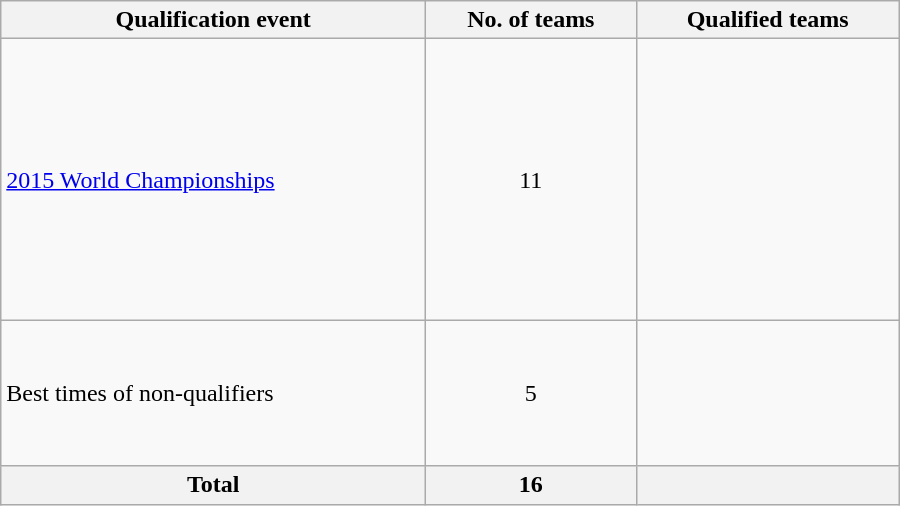<table class=wikitable style="text-align:left" width=600>
<tr>
<th>Qualification event</th>
<th>No. of teams</th>
<th>Qualified teams</th>
</tr>
<tr>
<td><a href='#'>2015 World Championships</a></td>
<td align=center>11</td>
<td><br><br><br><br><br><br><br><br><br><br></td>
</tr>
<tr>
<td>Best times of non-qualifiers</td>
<td align=center>5</td>
<td><br><br><br><br><br></td>
</tr>
<tr>
<th>Total</th>
<th>16</th>
<th></th>
</tr>
</table>
